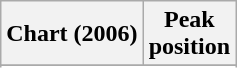<table class="wikitable sortable plainrowheaders" style="text-align:center">
<tr>
<th scope="col">Chart (2006)</th>
<th scope="col">Peak<br>position</th>
</tr>
<tr>
</tr>
<tr>
</tr>
<tr>
</tr>
<tr>
</tr>
<tr>
</tr>
<tr>
</tr>
<tr>
</tr>
</table>
